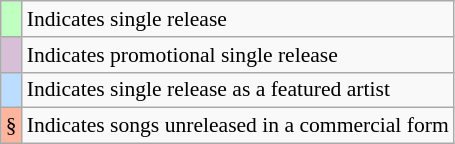<table class="wikitable" style="font-size:90%;">
<tr>
<td style="background:#bfffc0;"></td>
<td>Indicates single release</td>
</tr>
<tr>
<td style="background:thistle;"></td>
<td>Indicates promotional single release</td>
</tr>
<tr>
<td style="background:#bdf;"></td>
<td>Indicates single release as a featured artist</td>
</tr>
<tr>
<td style="background:#FFB49D;">§</td>
<td>Indicates songs unreleased in a commercial form</td>
</tr>
</table>
